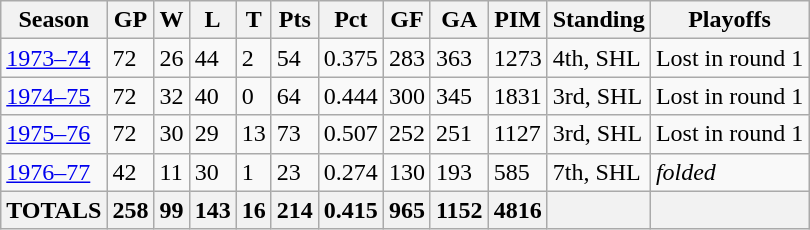<table class="wikitable">
<tr>
<th>Season</th>
<th>GP</th>
<th>W</th>
<th>L</th>
<th>T</th>
<th>Pts</th>
<th>Pct</th>
<th>GF</th>
<th>GA</th>
<th>PIM</th>
<th>Standing</th>
<th>Playoffs</th>
</tr>
<tr>
<td><a href='#'>1973–74</a></td>
<td>72</td>
<td>26</td>
<td>44</td>
<td>2</td>
<td>54</td>
<td>0.375</td>
<td>283</td>
<td>363</td>
<td>1273</td>
<td>4th, SHL</td>
<td>Lost in round 1</td>
</tr>
<tr>
<td><a href='#'>1974–75</a></td>
<td>72</td>
<td>32</td>
<td>40</td>
<td>0</td>
<td>64</td>
<td>0.444</td>
<td>300</td>
<td>345</td>
<td>1831</td>
<td>3rd, SHL</td>
<td>Lost in round 1</td>
</tr>
<tr>
<td><a href='#'>1975–76</a></td>
<td>72</td>
<td>30</td>
<td>29</td>
<td>13</td>
<td>73</td>
<td>0.507</td>
<td>252</td>
<td>251</td>
<td>1127</td>
<td>3rd, SHL</td>
<td>Lost in round 1</td>
</tr>
<tr>
<td><a href='#'>1976–77</a></td>
<td>42</td>
<td>11</td>
<td>30</td>
<td>1</td>
<td>23</td>
<td>0.274</td>
<td>130</td>
<td>193</td>
<td>585</td>
<td>7th, SHL</td>
<td><em>folded</em></td>
</tr>
<tr>
<th>TOTALS</th>
<th>258</th>
<th>99</th>
<th>143</th>
<th>16</th>
<th>214</th>
<th>0.415</th>
<th>965</th>
<th>1152</th>
<th>4816</th>
<th> </th>
<th> </th>
</tr>
</table>
